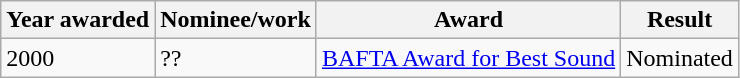<table class="wikitable">
<tr>
<th>Year awarded</th>
<th>Nominee/work</th>
<th>Award</th>
<th>Result</th>
</tr>
<tr>
<td>2000</td>
<td>??</td>
<td><a href='#'>BAFTA Award for Best Sound</a></td>
<td>Nominated</td>
</tr>
</table>
